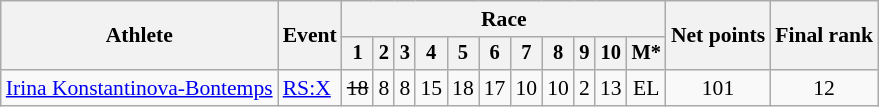<table class="wikitable" style="font-size:90%">
<tr>
<th rowspan="2">Athlete</th>
<th rowspan="2">Event</th>
<th colspan=11>Race</th>
<th rowspan=2>Net points</th>
<th rowspan=2>Final rank</th>
</tr>
<tr style="font-size:95%">
<th>1</th>
<th>2</th>
<th>3</th>
<th>4</th>
<th>5</th>
<th>6</th>
<th>7</th>
<th>8</th>
<th>9</th>
<th>10</th>
<th>M*</th>
</tr>
<tr align=center>
<td align=left><a href='#'>Irina Konstantinova-Bontemps</a></td>
<td align=left><a href='#'>RS:X</a></td>
<td><s>18</s></td>
<td>8</td>
<td>8</td>
<td>15</td>
<td>18</td>
<td>17</td>
<td>10</td>
<td>10</td>
<td>2</td>
<td>13</td>
<td>EL</td>
<td>101</td>
<td>12</td>
</tr>
</table>
